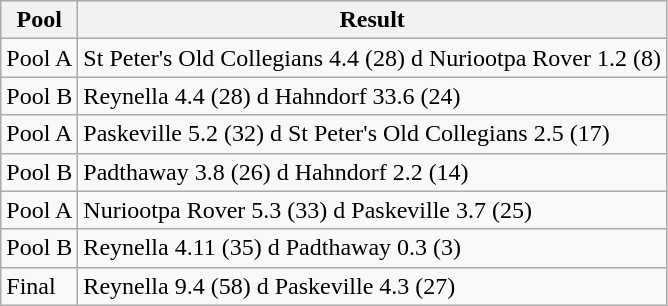<table class="wikitable">
<tr>
<th>Pool</th>
<th>Result</th>
</tr>
<tr>
<td>Pool A</td>
<td>St Peter's Old Collegians 4.4 (28) d Nuriootpa Rover 1.2 (8)</td>
</tr>
<tr>
<td>Pool B</td>
<td>Reynella 4.4 (28) d Hahndorf 33.6 (24)</td>
</tr>
<tr>
<td>Pool A</td>
<td>Paskeville 5.2 (32) d St Peter's Old Collegians 2.5 (17)</td>
</tr>
<tr>
<td>Pool B</td>
<td>Padthaway 3.8 (26) d Hahndorf 2.2 (14)</td>
</tr>
<tr>
<td>Pool A</td>
<td>Nuriootpa Rover 5.3 (33) d Paskeville 3.7 (25)</td>
</tr>
<tr>
<td>Pool B</td>
<td>Reynella 4.11 (35) d Padthaway 0.3 (3)</td>
</tr>
<tr>
<td>Final</td>
<td>Reynella 9.4 (58) d Paskeville 4.3 (27)</td>
</tr>
</table>
